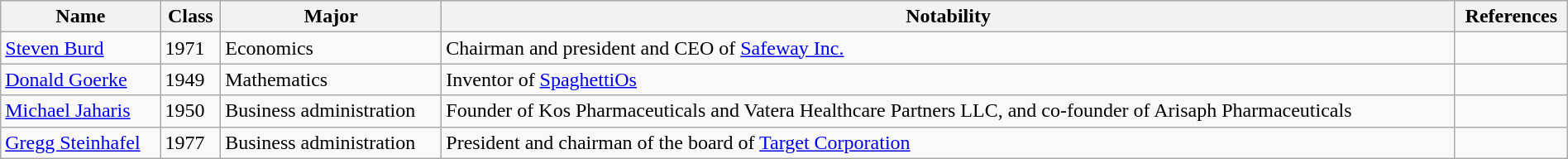<table class="wikitable sortable" style="width:100%;">
<tr>
<th>Name</th>
<th>Class</th>
<th>Major</th>
<th>Notability</th>
<th>References</th>
</tr>
<tr>
<td><a href='#'>Steven Burd</a></td>
<td>1971</td>
<td>Economics</td>
<td>Chairman and president and CEO of <a href='#'>Safeway Inc.</a></td>
<td></td>
</tr>
<tr>
<td><a href='#'>Donald Goerke</a></td>
<td>1949</td>
<td>Mathematics</td>
<td>Inventor of <a href='#'>SpaghettiOs</a></td>
<td></td>
</tr>
<tr>
<td><a href='#'>Michael Jaharis</a></td>
<td>1950</td>
<td>Business administration</td>
<td>Founder of Kos Pharmaceuticals and Vatera Healthcare Partners LLC, and co-founder of Arisaph Pharmaceuticals</td>
<td></td>
</tr>
<tr>
<td><a href='#'>Gregg Steinhafel</a></td>
<td>1977</td>
<td>Business administration</td>
<td>President and chairman of the board of <a href='#'>Target Corporation</a></td>
<td></td>
</tr>
</table>
